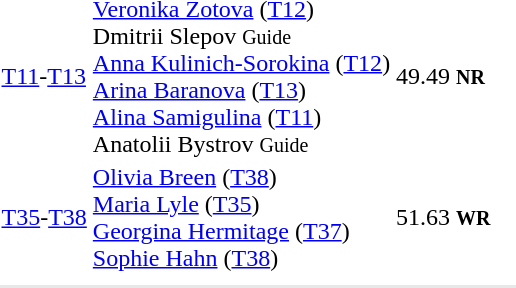<table>
<tr>
<td><a href='#'>T11</a>-<a href='#'>T13</a></td>
<td><a href='#'>Veronika Zotova</a> (<a href='#'>T12</a>)<br>Dmitrii Slepov <small>Guide</small><br><a href='#'>Anna Kulinich-Sorokina</a> (<a href='#'>T12</a>)<br><a href='#'>Arina Baranova</a> (<a href='#'>T13</a>)<br><a href='#'>Alina Samigulina</a> (<a href='#'>T11</a>)<br>Anatolii Bystrov <small>Guide</small><br></td>
<td>49.49 <small><strong>NR</strong></small></td>
<td></td>
<td></td>
<td></td>
<td></td>
</tr>
<tr>
<td><a href='#'>T35</a>-<a href='#'>T38</a></td>
<td><a href='#'>Olivia Breen</a> (<a href='#'>T38</a>)<br><a href='#'>Maria Lyle</a> (<a href='#'>T35</a>)<br><a href='#'>Georgina Hermitage</a> (<a href='#'>T37</a>)<br><a href='#'>Sophie Hahn</a> (<a href='#'>T38</a>)<br></td>
<td>51.63 <small><strong>WR</strong></small></td>
<td></td>
<td></td>
<td></td>
<td></td>
</tr>
<tr>
<td colspan=7></td>
</tr>
<tr>
</tr>
<tr bgcolor= e8e8e8>
<td colspan=7></td>
</tr>
</table>
